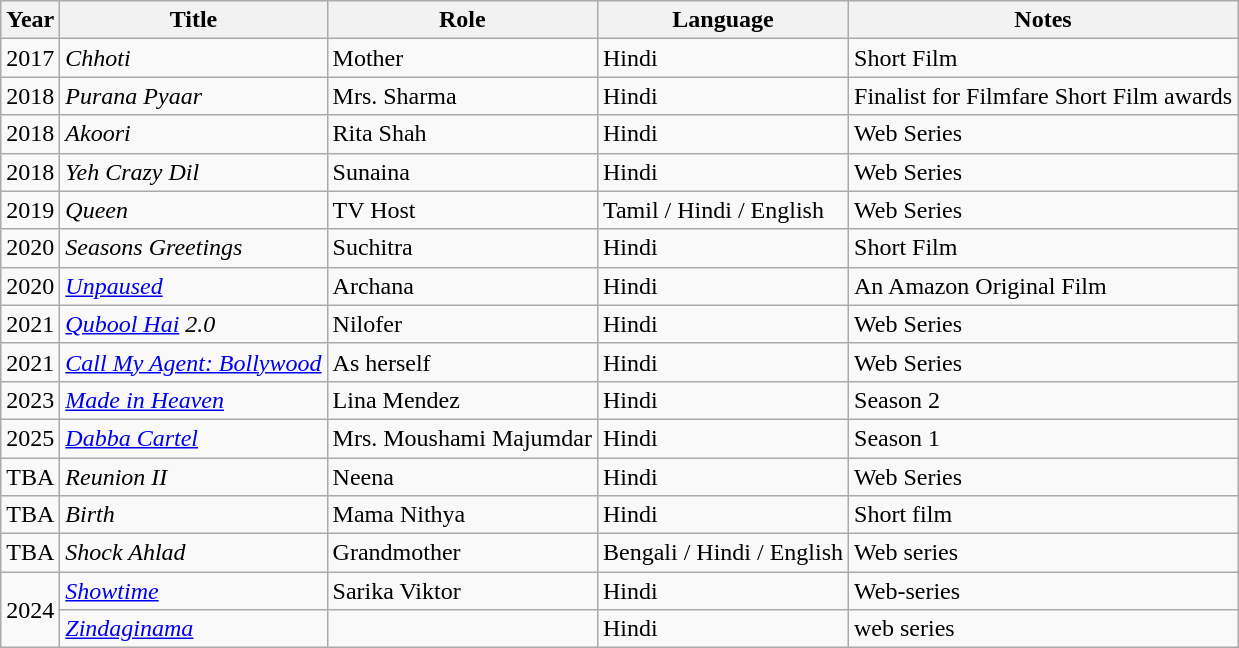<table class="wikitable">
<tr>
<th>Year</th>
<th>Title</th>
<th>Role</th>
<th>Language</th>
<th>Notes</th>
</tr>
<tr>
<td>2017</td>
<td><em>Chhoti</em></td>
<td>Mother</td>
<td>Hindi</td>
<td>Short Film</td>
</tr>
<tr>
<td>2018</td>
<td><em>Purana Pyaar</em></td>
<td>Mrs. Sharma</td>
<td>Hindi</td>
<td>Finalist for Filmfare Short Film awards</td>
</tr>
<tr>
<td>2018</td>
<td><em>Akoori</em></td>
<td>Rita Shah</td>
<td>Hindi</td>
<td>Web Series </td>
</tr>
<tr>
<td>2018</td>
<td><em>Yeh Crazy Dil</em></td>
<td>Sunaina</td>
<td>Hindi</td>
<td>Web Series</td>
</tr>
<tr>
<td>2019</td>
<td><em>Queen</em></td>
<td>TV Host</td>
<td>Tamil / Hindi / English</td>
<td>Web Series</td>
</tr>
<tr>
<td>2020</td>
<td><em>Seasons Greetings</em></td>
<td>Suchitra</td>
<td>Hindi</td>
<td>Short Film</td>
</tr>
<tr>
<td>2020</td>
<td><em><a href='#'>Unpaused</a></em></td>
<td>Archana</td>
<td>Hindi</td>
<td>An Amazon Original Film</td>
</tr>
<tr>
<td>2021</td>
<td><em><a href='#'>Qubool Hai</a> 2.0</em></td>
<td>Nilofer</td>
<td>Hindi</td>
<td>Web Series</td>
</tr>
<tr>
<td>2021</td>
<td><em><a href='#'>Call My Agent: Bollywood</a></em></td>
<td>As herself</td>
<td>Hindi</td>
<td>Web Series</td>
</tr>
<tr>
<td>2023</td>
<td><em><a href='#'>Made in Heaven</a></em></td>
<td>Lina Mendez</td>
<td>Hindi</td>
<td>Season 2</td>
</tr>
<tr>
<td>2025</td>
<td><em><a href='#'>Dabba Cartel</a></em></td>
<td>Mrs. Moushami Majumdar</td>
<td>Hindi</td>
<td>Season 1</td>
</tr>
<tr>
<td>TBA</td>
<td><em>Reunion II</em></td>
<td>Neena</td>
<td>Hindi</td>
<td>Web Series</td>
</tr>
<tr>
<td>TBA</td>
<td><em>Birth</em></td>
<td>Mama Nithya</td>
<td>Hindi</td>
<td>Short film</td>
</tr>
<tr>
<td>TBA</td>
<td><em>Shock Ahlad</em></td>
<td>Grandmother</td>
<td>Bengali / Hindi / English</td>
<td>Web series</td>
</tr>
<tr>
<td rowspan="2">2024</td>
<td><em><a href='#'>Showtime</a></em></td>
<td>Sarika Viktor</td>
<td>Hindi</td>
<td>Web-series</td>
</tr>
<tr>
<td><em><a href='#'>Zindaginama</a></em></td>
<td></td>
<td>Hindi</td>
<td>web series</td>
</tr>
</table>
